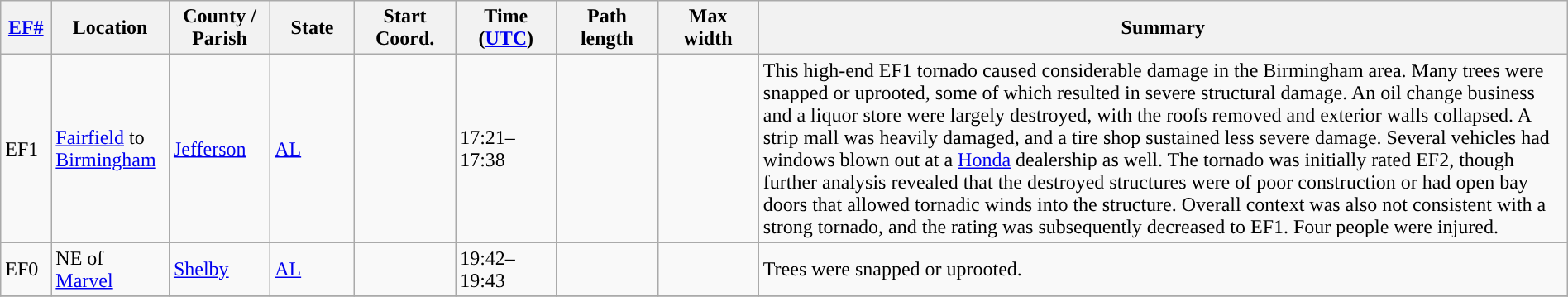<table class="wikitable sortable" style="width:100%;">
<tr>
<th scope="col"  style="width:3%; text-align:center;"><a href='#'>EF#</a></th>
<th scope="col"  style="width:7%; text-align:center;" class="unsortable">Location</th>
<th scope="col"  style="width:6%; text-align:center;" class="unsortable">County / Parish</th>
<th scope="col"  style="width:5%; text-align:center;">State</th>
<th scope="col"  style="width:6%; text-align:center;">Start Coord.</th>
<th scope="col"  style="width:6%; text-align:center;">Time (<a href='#'>UTC</a>)</th>
<th scope="col"  style="width:6%; text-align:center;">Path length</th>
<th scope="col"  style="width:6%; text-align:center;">Max width</th>
<th scope="col" class="unsortable" style="width:48%; text-align:center;">Summary</th>
</tr>
<tr>
<td>EF1</td>
<td><a href='#'>Fairfield</a> to <a href='#'>Birmingham</a></td>
<td><a href='#'>Jefferson</a></td>
<td><a href='#'>AL</a></td>
<td></td>
<td>17:21–17:38</td>
<td></td>
<td></td>
<td>This high-end EF1 tornado caused considerable damage in the Birmingham area. Many trees were snapped or uprooted, some of which resulted in severe structural damage. An oil change business and a liquor store were largely destroyed, with the roofs removed and exterior walls collapsed. A strip mall was heavily damaged, and a tire shop sustained less severe damage. Several vehicles had windows blown out at a <a href='#'>Honda</a> dealership as well. The tornado was initially rated EF2, though further analysis revealed that the destroyed structures were of poor construction or had open bay doors that allowed tornadic winds into the structure. Overall context was also not consistent with a strong tornado, and the rating was subsequently decreased to EF1. Four people were injured.</td>
</tr>
<tr>
<td>EF0</td>
<td>NE of <a href='#'>Marvel</a></td>
<td><a href='#'>Shelby</a></td>
<td><a href='#'>AL</a></td>
<td></td>
<td>19:42–19:43</td>
<td></td>
<td></td>
<td>Trees were snapped or uprooted.</td>
</tr>
<tr>
</tr>
</table>
